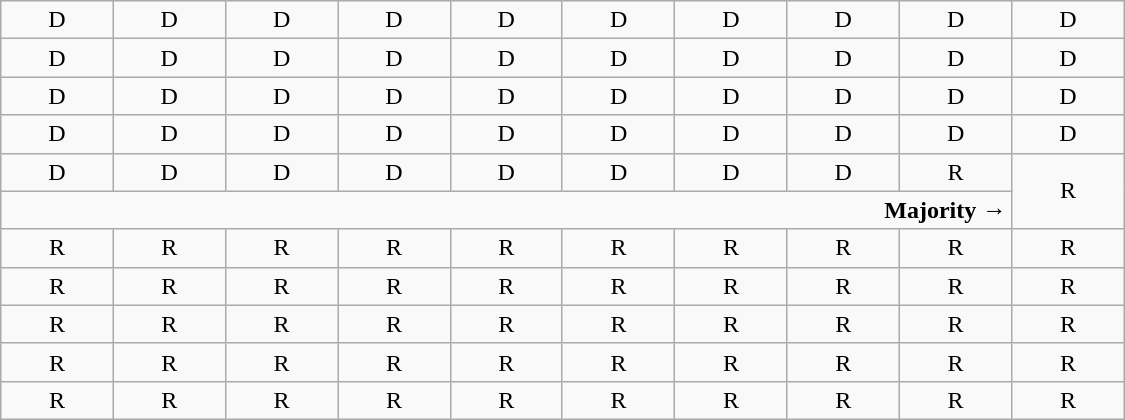<table class="wikitable" style="text-align:center" width=750px>
<tr>
<td>D</td>
<td>D</td>
<td>D</td>
<td>D</td>
<td>D</td>
<td>D</td>
<td>D</td>
<td>D</td>
<td>D</td>
<td>D</td>
</tr>
<tr>
<td width=10%  >D</td>
<td width=10%  >D</td>
<td width=10%  >D</td>
<td width=10%  >D</td>
<td width=10%  >D</td>
<td width=10%  >D</td>
<td width=10%  >D</td>
<td width=10%  >D</td>
<td width=10%  >D</td>
<td width=10%  >D</td>
</tr>
<tr>
<td>D</td>
<td>D</td>
<td>D</td>
<td>D</td>
<td>D</td>
<td>D</td>
<td>D</td>
<td>D</td>
<td>D</td>
<td>D</td>
</tr>
<tr>
<td>D<br></td>
<td>D<br></td>
<td>D<br></td>
<td>D<br></td>
<td>D</td>
<td>D</td>
<td>D</td>
<td>D</td>
<td>D</td>
<td>D</td>
</tr>
<tr>
<td>D<br></td>
<td>D<br></td>
<td>D<br></td>
<td>D<br></td>
<td>D<br></td>
<td>D<br></td>
<td>D<br></td>
<td>D<br></td>
<td>R<br></td>
<td rowspan=2  >R<br></td>
</tr>
<tr>
<td colspan=9 align=right><strong>Majority →</strong></td>
</tr>
<tr>
<td>R<br></td>
<td>R<br></td>
<td>R<br></td>
<td>R<br></td>
<td>R<br></td>
<td>R<br></td>
<td>R<br></td>
<td>R<br></td>
<td>R<br></td>
<td>R<br></td>
</tr>
<tr>
<td>R<br></td>
<td>R<br></td>
<td>R<br></td>
<td>R<br></td>
<td>R<br></td>
<td>R<br></td>
<td>R<br></td>
<td>R<br></td>
<td>R<br></td>
<td>R</td>
</tr>
<tr>
<td>R</td>
<td>R</td>
<td>R</td>
<td>R</td>
<td>R</td>
<td>R</td>
<td>R</td>
<td>R</td>
<td>R</td>
<td>R</td>
</tr>
<tr>
<td>R</td>
<td>R</td>
<td>R</td>
<td>R</td>
<td>R</td>
<td>R</td>
<td>R</td>
<td>R</td>
<td>R</td>
<td>R</td>
</tr>
<tr>
<td>R</td>
<td>R</td>
<td>R</td>
<td>R</td>
<td>R</td>
<td>R</td>
<td>R</td>
<td>R</td>
<td>R</td>
<td>R</td>
</tr>
</table>
